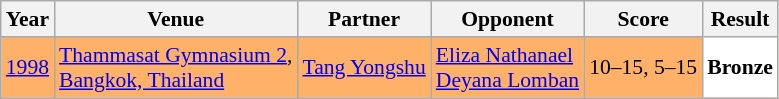<table class="sortable wikitable" style="font-size: 90%;">
<tr>
<th>Year</th>
<th>Venue</th>
<th>Partner</th>
<th>Opponent</th>
<th>Score</th>
<th>Result</th>
</tr>
<tr style="background:#FFB069">
<td align="center"><a href='#'>1998</a></td>
<td align="left"><a href='#'>Thammasat Gymnasium 2</a>,<br><a href='#'>Bangkok, Thailand</a></td>
<td align="left"> <a href='#'>Tang Yongshu</a></td>
<td align="left"> <a href='#'>Eliza Nathanael</a> <br>  <a href='#'>Deyana Lomban</a></td>
<td align="left">10–15, 5–15</td>
<td style="text-align:left; background:white"> <strong>Bronze</strong></td>
</tr>
</table>
